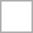<table style="border:solid 1px #aaa;" cellpadding="10" cellspacing="0">
<tr>
<td></td>
</tr>
</table>
